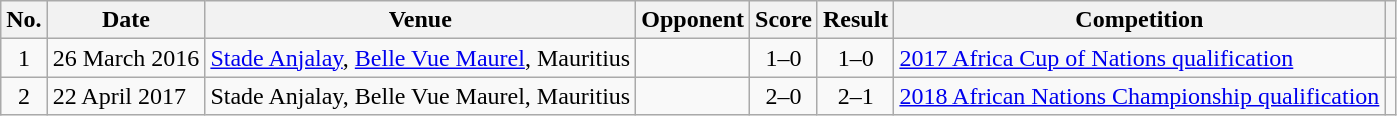<table class="wikitable sortable">
<tr>
<th scope="col">No.</th>
<th scope="col">Date</th>
<th scope="col">Venue</th>
<th scope="col">Opponent</th>
<th scope="col">Score</th>
<th scope="col">Result</th>
<th scope="col">Competition</th>
<th scope="col" class="unsortable"></th>
</tr>
<tr>
<td style="text-align:center">1</td>
<td>26 March 2016</td>
<td><a href='#'>Stade Anjalay</a>, <a href='#'>Belle Vue Maurel</a>, Mauritius</td>
<td></td>
<td style="text-align:center">1–0</td>
<td style="text-align:center">1–0</td>
<td><a href='#'>2017 Africa Cup of Nations qualification</a></td>
<td></td>
</tr>
<tr>
<td style="text-align:center">2</td>
<td>22 April 2017</td>
<td>Stade Anjalay, Belle Vue Maurel, Mauritius</td>
<td></td>
<td style="text-align:center">2–0</td>
<td style="text-align:center">2–1</td>
<td><a href='#'>2018 African Nations Championship qualification</a></td>
<td></td>
</tr>
</table>
